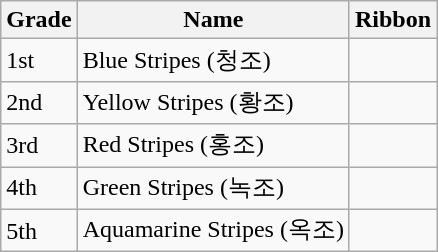<table class="wikitable">
<tr>
<th>Grade</th>
<th>Name</th>
<th>Ribbon</th>
</tr>
<tr>
<td>1st</td>
<td>Blue Stripes (청조)</td>
<td></td>
</tr>
<tr>
<td>2nd</td>
<td>Yellow Stripes (황조)</td>
<td></td>
</tr>
<tr>
<td>3rd</td>
<td>Red Stripes (홍조)</td>
<td></td>
</tr>
<tr>
<td>4th</td>
<td>Green Stripes (녹조)</td>
<td></td>
</tr>
<tr>
<td>5th</td>
<td>Aquamarine Stripes (옥조)</td>
<td></td>
</tr>
</table>
